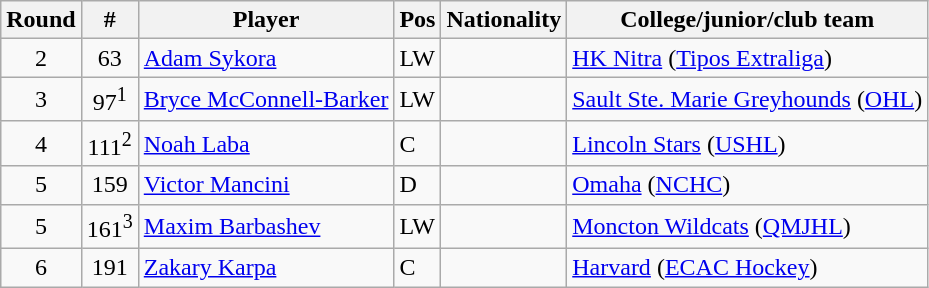<table class="wikitable">
<tr>
<th>Round</th>
<th>#</th>
<th>Player</th>
<th>Pos</th>
<th>Nationality</th>
<th>College/junior/club team</th>
</tr>
<tr>
<td style="text-align:center;">2</td>
<td style="text-align:center;">63</td>
<td><a href='#'>Adam Sykora</a></td>
<td>LW</td>
<td></td>
<td><a href='#'>HK Nitra</a> (<a href='#'>Tipos Extraliga</a>)</td>
</tr>
<tr>
<td style="text-align:center;">3</td>
<td style="text-align:center;">97<sup>1</sup></td>
<td><a href='#'>Bryce McConnell-Barker</a></td>
<td>LW</td>
<td></td>
<td><a href='#'>Sault Ste. Marie Greyhounds</a> (<a href='#'>OHL</a>)</td>
</tr>
<tr>
<td style="text-align:center;">4</td>
<td style="text-align:center;">111<sup>2</sup></td>
<td><a href='#'>Noah Laba</a></td>
<td>C</td>
<td></td>
<td><a href='#'>Lincoln Stars</a> (<a href='#'>USHL</a>)</td>
</tr>
<tr>
<td style="text-align:center;">5</td>
<td style="text-align:center;">159</td>
<td><a href='#'>Victor Mancini</a></td>
<td>D</td>
<td></td>
<td><a href='#'>Omaha</a> (<a href='#'>NCHC</a>)</td>
</tr>
<tr>
<td style="text-align:center;">5</td>
<td style="text-align:center;">161<sup>3</sup></td>
<td><a href='#'>Maxim Barbashev</a></td>
<td>LW</td>
<td></td>
<td><a href='#'>Moncton Wildcats</a> (<a href='#'>QMJHL</a>)</td>
</tr>
<tr>
<td style="text-align:center;">6</td>
<td style="text-align:center;">191</td>
<td><a href='#'>Zakary Karpa</a></td>
<td>C</td>
<td></td>
<td><a href='#'>Harvard</a> (<a href='#'>ECAC Hockey</a>)</td>
</tr>
</table>
